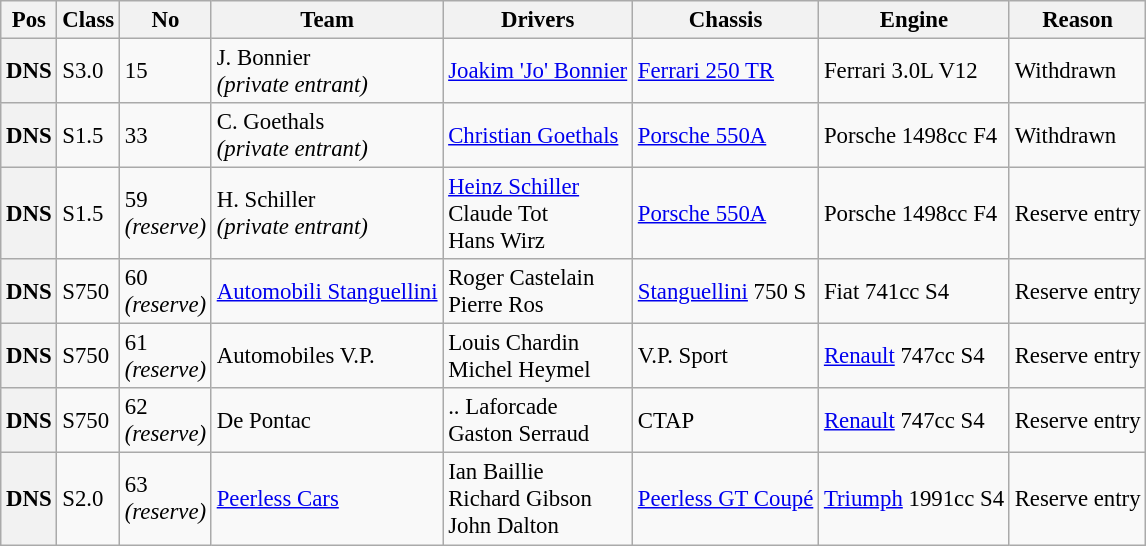<table class="wikitable" style="font-size: 95%;">
<tr>
<th>Pos</th>
<th>Class</th>
<th>No</th>
<th>Team</th>
<th>Drivers</th>
<th>Chassis</th>
<th>Engine</th>
<th>Reason</th>
</tr>
<tr>
<th>DNS</th>
<td>S3.0</td>
<td>15</td>
<td> J. Bonnier<br><em>(private entrant)</em></td>
<td> <a href='#'>Joakim 'Jo' Bonnier</a></td>
<td><a href='#'>Ferrari 250 TR</a></td>
<td>Ferrari 3.0L V12</td>
<td>Withdrawn</td>
</tr>
<tr>
<th>DNS</th>
<td>S1.5</td>
<td>33</td>
<td> C. Goethals<br><em>(private entrant)</em></td>
<td> <a href='#'>Christian Goethals</a></td>
<td><a href='#'>Porsche 550A</a></td>
<td>Porsche 1498cc F4</td>
<td>Withdrawn</td>
</tr>
<tr>
<th>DNS</th>
<td>S1.5</td>
<td>59<br><em>(reserve)</em></td>
<td> H. Schiller<br><em>(private entrant)</em></td>
<td> <a href='#'>Heinz Schiller</a><br> Claude Tot<br> Hans Wirz</td>
<td><a href='#'>Porsche 550A</a></td>
<td>Porsche 1498cc F4</td>
<td>Reserve entry</td>
</tr>
<tr>
<th>DNS</th>
<td>S750</td>
<td>60<br><em>(reserve)</em></td>
<td> <a href='#'>Automobili Stanguellini</a></td>
<td> Roger Castelain<br> Pierre Ros</td>
<td><a href='#'>Stanguellini</a> 750 S</td>
<td>Fiat 741cc S4</td>
<td>Reserve entry</td>
</tr>
<tr>
<th>DNS</th>
<td>S750</td>
<td>61<br><em>(reserve)</em></td>
<td> Automobiles V.P.</td>
<td> Louis Chardin<br> Michel Heymel</td>
<td>V.P. Sport</td>
<td><a href='#'>Renault</a> 747cc S4</td>
<td>Reserve entry</td>
</tr>
<tr>
<th>DNS</th>
<td>S750</td>
<td>62<br><em>(reserve)</em></td>
<td> De Pontac</td>
<td> .. Laforcade<br> Gaston Serraud</td>
<td>CTAP</td>
<td><a href='#'>Renault</a> 747cc S4</td>
<td>Reserve entry</td>
</tr>
<tr>
<th>DNS</th>
<td>S2.0</td>
<td>63<br><em>(reserve)</em></td>
<td> <a href='#'>Peerless Cars</a></td>
<td> Ian Baillie<br> Richard Gibson<br> John Dalton</td>
<td><a href='#'>Peerless GT Coupé</a></td>
<td><a href='#'>Triumph</a> 1991cc S4</td>
<td>Reserve entry</td>
</tr>
</table>
